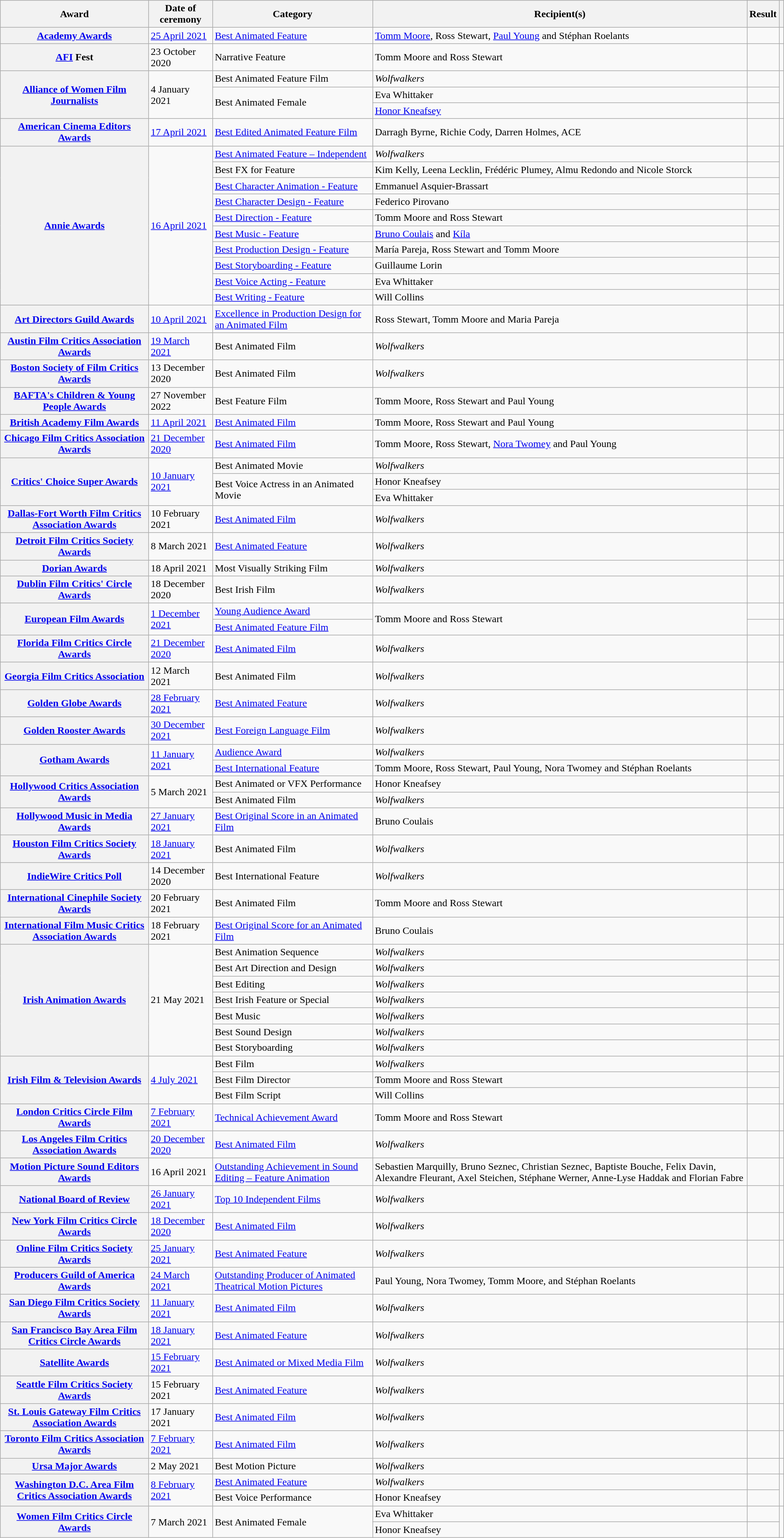<table class="wikitable sortable plainrowheaders">
<tr>
<th scope="col">Award</th>
<th scope="col">Date of ceremony</th>
<th scope="col">Category</th>
<th scope="col">Recipient(s)</th>
<th scope="col">Result</th>
<th scope="col" class="unsortable"></th>
</tr>
<tr>
<th scope="row"><a href='#'>Academy Awards</a></th>
<td><a href='#'>25 April 2021</a></td>
<td><a href='#'>Best Animated Feature</a></td>
<td><a href='#'>Tomm Moore</a>, Ross Stewart, <a href='#'>Paul Young</a> and Stéphan Roelants</td>
<td></td>
<td style="text-align:center;"></td>
</tr>
<tr>
<th scope="row"><a href='#'>AFI</a> Fest</th>
<td>23 October 2020</td>
<td>Narrative Feature</td>
<td>Tomm Moore and Ross Stewart</td>
<td></td>
<td style="text-align:center;"></td>
</tr>
<tr>
<th scope="row" rowspan="3"><a href='#'>Alliance of Women Film Journalists</a></th>
<td rowspan="3">4 January 2021</td>
<td>Best Animated Feature Film</td>
<td><em>Wolfwalkers</em></td>
<td></td>
<td rowspan="3" style="text-align:center;"></td>
</tr>
<tr>
<td rowspan="2">Best Animated Female</td>
<td>Eva Whittaker</td>
<td></td>
</tr>
<tr>
<td><a href='#'>Honor Kneafsey</a></td>
<td></td>
</tr>
<tr>
<th scope="row"><a href='#'>American Cinema Editors Awards</a></th>
<td><a href='#'>17 April 2021</a></td>
<td><a href='#'>Best Edited Animated Feature Film</a></td>
<td>Darragh Byrne, Richie Cody, Darren Holmes, ACE</td>
<td></td>
<td style="text-align:center;"></td>
</tr>
<tr>
<th scope="row" rowspan="10"><a href='#'>Annie Awards</a></th>
<td rowspan="10"><a href='#'>16 April 2021</a></td>
<td><a href='#'>Best Animated Feature – Independent</a></td>
<td><em>Wolfwalkers</em></td>
<td></td>
<td rowspan="10" style="text-align:center;"></td>
</tr>
<tr>
<td>Best FX for Feature</td>
<td>Kim Kelly, Leena Lecklin, Frédéric Plumey, Almu Redondo and Nicole Storck</td>
<td></td>
</tr>
<tr>
<td><a href='#'>Best Character Animation - Feature</a></td>
<td>Emmanuel Asquier-Brassart</td>
<td></td>
</tr>
<tr>
<td><a href='#'>Best Character Design - Feature</a></td>
<td>Federico Pirovano</td>
<td></td>
</tr>
<tr>
<td><a href='#'>Best Direction - Feature</a></td>
<td>Tomm Moore and Ross Stewart</td>
<td></td>
</tr>
<tr>
<td><a href='#'>Best Music - Feature</a></td>
<td><a href='#'>Bruno Coulais</a> and <a href='#'>Kíla</a></td>
<td></td>
</tr>
<tr>
<td><a href='#'>Best Production Design - Feature</a></td>
<td>María Pareja, Ross Stewart and Tomm Moore</td>
<td></td>
</tr>
<tr>
<td><a href='#'>Best Storyboarding - Feature</a></td>
<td>Guillaume Lorin</td>
<td></td>
</tr>
<tr>
<td><a href='#'>Best Voice Acting - Feature</a></td>
<td>Eva Whittaker</td>
<td></td>
</tr>
<tr>
<td><a href='#'>Best Writing - Feature</a></td>
<td>Will Collins</td>
<td></td>
</tr>
<tr>
<th scope="row"><a href='#'>Art Directors Guild Awards</a></th>
<td><a href='#'>10 April 2021</a></td>
<td><a href='#'>Excellence in Production Design for an Animated Film</a></td>
<td>Ross Stewart, Tomm Moore and Maria Pareja</td>
<td></td>
<td style="text-align:center;"></td>
</tr>
<tr>
<th scope="row"><a href='#'>Austin Film Critics Association Awards</a></th>
<td><a href='#'>19 March 2021</a></td>
<td>Best Animated Film</td>
<td><em>Wolfwalkers</em></td>
<td></td>
<td style="text-align:center;"></td>
</tr>
<tr>
<th scope="row"><a href='#'>Boston Society of Film Critics Awards</a></th>
<td>13 December 2020</td>
<td>Best Animated Film</td>
<td><em>Wolfwalkers</em></td>
<td></td>
<td style="text-align:center;"></td>
</tr>
<tr>
<th scope="row"><a href='#'>BAFTA's Children & Young People Awards</a></th>
<td>27 November 2022</td>
<td>Best Feature Film</td>
<td>Tomm Moore, Ross Stewart and Paul Young</td>
<td></td>
<td style="text-align:center;"></td>
</tr>
<tr>
<th scope="row"><a href='#'>British Academy Film Awards</a></th>
<td><a href='#'>11 April 2021</a></td>
<td><a href='#'>Best Animated Film</a></td>
<td>Tomm Moore, Ross Stewart and Paul Young</td>
<td></td>
<td style="text-align:center;"></td>
</tr>
<tr>
<th scope="row"><a href='#'>Chicago Film Critics Association Awards</a></th>
<td><a href='#'>21 December 2020</a></td>
<td><a href='#'>Best Animated Film</a></td>
<td>Tomm Moore, Ross Stewart, <a href='#'>Nora Twomey</a> and Paul Young</td>
<td></td>
<td style="text-align:center;"></td>
</tr>
<tr>
<th scope="row" rowspan="3"><a href='#'>Critics' Choice Super Awards</a></th>
<td rowspan="3"><a href='#'>10 January 2021</a></td>
<td>Best Animated Movie</td>
<td><em>Wolfwalkers</em></td>
<td></td>
<td rowspan="3" style="text-align:center;"></td>
</tr>
<tr>
<td rowspan="2">Best Voice Actress in an Animated Movie</td>
<td>Honor Kneafsey</td>
<td></td>
</tr>
<tr>
<td>Eva Whittaker</td>
<td></td>
</tr>
<tr>
<th scope="row"><a href='#'>Dallas-Fort Worth Film Critics Association Awards</a></th>
<td>10 February 2021</td>
<td><a href='#'>Best Animated Film</a></td>
<td><em>Wolfwalkers</em></td>
<td></td>
<td style="text-align:center;"></td>
</tr>
<tr>
<th scope="row"><a href='#'>Detroit Film Critics Society Awards</a></th>
<td>8 March 2021</td>
<td><a href='#'>Best Animated Feature</a></td>
<td><em>Wolfwalkers</em></td>
<td></td>
<td style="text-align:center;"></td>
</tr>
<tr>
<th scope="row"><a href='#'>Dorian Awards</a></th>
<td>18 April 2021</td>
<td>Most Visually Striking Film</td>
<td><em>Wolfwalkers</em></td>
<td></td>
<td style="text-align:center;"></td>
</tr>
<tr>
<th scope="row"><a href='#'>Dublin Film Critics' Circle Awards</a></th>
<td>18 December 2020</td>
<td>Best Irish Film</td>
<td><em>Wolfwalkers</em></td>
<td></td>
<td style="text-align:center;"></td>
</tr>
<tr>
<th scope="row" rowspan="2"><a href='#'>European Film Awards</a></th>
<td rowspan="2"><a href='#'>1 December 2021</a></td>
<td><a href='#'>Young Audience Award</a></td>
<td rowspan="2">Tomm Moore and Ross Stewart</td>
<td></td>
<td style="text-align:center;"></td>
</tr>
<tr>
<td><a href='#'>Best Animated Feature Film</a></td>
<td></td>
<td style="text-align:center;"></td>
</tr>
<tr>
<th scope="row"><a href='#'>Florida Film Critics Circle Awards</a></th>
<td><a href='#'>21 December 2020</a></td>
<td><a href='#'>Best Animated Film</a></td>
<td><em>Wolfwalkers</em></td>
<td></td>
<td style="text-align:center;"></td>
</tr>
<tr>
<th scope="row"><a href='#'>Georgia Film Critics Association</a></th>
<td>12 March 2021</td>
<td>Best Animated Film</td>
<td><em>Wolfwalkers</em></td>
<td></td>
<td style="text-align:center;"></td>
</tr>
<tr>
<th scope="row"><a href='#'>Golden Globe Awards</a></th>
<td><a href='#'>28 February 2021</a></td>
<td><a href='#'>Best Animated Feature</a></td>
<td><em>Wolfwalkers</em></td>
<td></td>
<td style="text-align:center;"></td>
</tr>
<tr>
<th scope="row"><a href='#'>Golden Rooster Awards</a></th>
<td><a href='#'>30 December 2021</a></td>
<td><a href='#'>Best Foreign Language Film</a></td>
<td><em>Wolfwalkers</em></td>
<td></td>
<td style="text-align:center;"></td>
</tr>
<tr>
<th scope="row" rowspan="2"><a href='#'>Gotham Awards</a></th>
<td rowspan="2"><a href='#'>11 January 2021</a></td>
<td><a href='#'>Audience Award</a></td>
<td><em>Wolfwalkers</em></td>
<td></td>
<td rowspan="2" style="text-align:center;"></td>
</tr>
<tr>
<td><a href='#'>Best International Feature</a></td>
<td>Tomm Moore, Ross Stewart, Paul Young, Nora Twomey and Stéphan Roelants</td>
<td></td>
</tr>
<tr>
<th scope="row" rowspan="2"><a href='#'>Hollywood Critics Association Awards</a></th>
<td rowspan="2">5 March 2021</td>
<td>Best Animated or VFX Performance</td>
<td>Honor Kneafsey</td>
<td></td>
<td rowspan="2" style="text-align:center;"></td>
</tr>
<tr>
<td>Best Animated Film</td>
<td><em>Wolfwalkers</em></td>
<td></td>
</tr>
<tr>
<th scope="row"><a href='#'>Hollywood Music in Media Awards</a></th>
<td><a href='#'>27 January 2021</a></td>
<td><a href='#'>Best Original Score in an Animated Film</a></td>
<td>Bruno Coulais</td>
<td></td>
<td style="text-align:center;"></td>
</tr>
<tr>
<th scope="row"><a href='#'>Houston Film Critics Society Awards</a></th>
<td><a href='#'>18 January 2021</a></td>
<td>Best Animated Film</td>
<td><em>Wolfwalkers</em></td>
<td></td>
<td style="text-align:center;"></td>
</tr>
<tr>
<th scope="row"><a href='#'>IndieWire Critics Poll</a></th>
<td>14 December 2020</td>
<td>Best International Feature</td>
<td><em>Wolfwalkers</em></td>
<td></td>
<td style="text-align:center;"></td>
</tr>
<tr>
<th scope="row"><a href='#'>International Cinephile Society Awards</a></th>
<td>20 February 2021</td>
<td>Best Animated Film</td>
<td>Tomm Moore and Ross Stewart</td>
<td></td>
<td style="text-align:center;"></td>
</tr>
<tr>
<th scope="row"><a href='#'>International Film Music Critics Association Awards</a></th>
<td>18 February 2021</td>
<td><a href='#'>Best Original Score for an Animated Film</a></td>
<td>Bruno Coulais</td>
<td></td>
<td style="text-align:center;"></td>
</tr>
<tr>
<th scope="row" rowspan="7"><a href='#'>Irish Animation Awards</a></th>
<td rowspan="7">21 May 2021</td>
<td>Best Animation Sequence</td>
<td><em>Wolfwalkers</em></td>
<td></td>
<td rowspan="7" style="text-align:center;"></td>
</tr>
<tr>
<td>Best Art Direction and Design</td>
<td><em>Wolfwalkers</em></td>
<td></td>
</tr>
<tr>
<td>Best Editing</td>
<td><em>Wolfwalkers</em></td>
<td></td>
</tr>
<tr>
<td>Best Irish Feature or Special</td>
<td><em>Wolfwalkers</em></td>
<td></td>
</tr>
<tr>
<td>Best Music</td>
<td><em>Wolfwalkers</em></td>
<td></td>
</tr>
<tr>
<td>Best Sound Design</td>
<td><em>Wolfwalkers</em></td>
<td></td>
</tr>
<tr>
<td>Best Storyboarding</td>
<td><em>Wolfwalkers</em></td>
<td></td>
</tr>
<tr>
<th scope="row" rowspan="3"><a href='#'>Irish Film & Television Awards</a></th>
<td rowspan="3"><a href='#'>4 July 2021</a></td>
<td>Best Film</td>
<td><em>Wolfwalkers</em></td>
<td></td>
<td rowspan="3" align="center"></td>
</tr>
<tr>
<td>Best Film Director</td>
<td>Tomm Moore and Ross Stewart</td>
<td></td>
</tr>
<tr>
<td>Best Film Script</td>
<td>Will Collins</td>
<td></td>
</tr>
<tr>
<th scope="row"><a href='#'>London Critics Circle Film Awards</a></th>
<td><a href='#'>7 February 2021</a></td>
<td><a href='#'>Technical Achievement Award</a></td>
<td>Tomm Moore and Ross Stewart</td>
<td></td>
<td style="text-align:center;"></td>
</tr>
<tr>
<th scope="row"><a href='#'>Los Angeles Film Critics Association Awards</a></th>
<td><a href='#'>20 December 2020</a></td>
<td><a href='#'>Best Animated Film</a></td>
<td><em>Wolfwalkers</em></td>
<td></td>
<td style="text-align:center;"></td>
</tr>
<tr>
<th scope="row"><a href='#'>Motion Picture Sound Editors Awards</a></th>
<td>16 April 2021</td>
<td><a href='#'>Outstanding Achievement in Sound Editing – Feature Animation</a></td>
<td>Sebastien Marquilly, Bruno Seznec, Christian Seznec, Baptiste Bouche, Felix Davin, Alexandre Fleurant, Axel Steichen, Stéphane Werner, Anne-Lyse Haddak and Florian Fabre</td>
<td></td>
<td style="text-align:center;"></td>
</tr>
<tr>
<th scope="row"><a href='#'>National Board of Review</a></th>
<td><a href='#'>26 January 2021</a></td>
<td><a href='#'>Top 10 Independent Films</a></td>
<td><em>Wolfwalkers</em></td>
<td></td>
<td style="text-align:center;"></td>
</tr>
<tr>
<th scope="row"><a href='#'>New York Film Critics Circle Awards</a></th>
<td><a href='#'>18 December 2020</a></td>
<td><a href='#'>Best Animated Film</a></td>
<td><em>Wolfwalkers</em></td>
<td></td>
<td style="text-align:center;"></td>
</tr>
<tr>
<th scope="row"><a href='#'>Online Film Critics Society Awards</a></th>
<td><a href='#'>25 January 2021</a></td>
<td><a href='#'>Best Animated Feature</a></td>
<td><em>Wolfwalkers</em></td>
<td></td>
<td style="text-align:center;"></td>
</tr>
<tr>
<th scope="row"><a href='#'>Producers Guild of America Awards</a></th>
<td><a href='#'>24 March 2021</a></td>
<td><a href='#'>Outstanding Producer of Animated Theatrical Motion Pictures</a></td>
<td>Paul Young, Nora Twomey, Tomm Moore, and Stéphan Roelants</td>
<td></td>
<td style="text-align:center;"></td>
</tr>
<tr>
<th scope="row"><a href='#'>San Diego Film Critics Society Awards</a></th>
<td><a href='#'>11 January 2021</a></td>
<td><a href='#'>Best Animated Film</a></td>
<td><em>Wolfwalkers</em></td>
<td></td>
<td style="text-align:center;"></td>
</tr>
<tr>
<th scope="row"><a href='#'>San Francisco Bay Area Film Critics Circle Awards</a></th>
<td><a href='#'>18 January 2021</a></td>
<td><a href='#'>Best Animated Feature</a></td>
<td><em>Wolfwalkers</em></td>
<td></td>
<td style="text-align:center;"></td>
</tr>
<tr>
<th scope="row"><a href='#'>Satellite Awards</a></th>
<td><a href='#'>15 February 2021</a></td>
<td><a href='#'>Best Animated or Mixed Media Film</a></td>
<td><em>Wolfwalkers</em></td>
<td></td>
<td style="text-align:center;"></td>
</tr>
<tr>
<th scope="row"><a href='#'>Seattle Film Critics Society Awards</a></th>
<td>15 February 2021</td>
<td><a href='#'>Best Animated Feature</a></td>
<td><em>Wolfwalkers</em></td>
<td></td>
<td style="text-align:center;"></td>
</tr>
<tr>
<th scope="row"><a href='#'>St. Louis Gateway Film Critics Association Awards</a></th>
<td>17 January 2021</td>
<td><a href='#'>Best Animated Film</a></td>
<td><em>Wolfwalkers</em></td>
<td></td>
<td style="text-align:center;"></td>
</tr>
<tr>
<th scope="row"><a href='#'>Toronto Film Critics Association Awards</a></th>
<td><a href='#'>7 February 2021</a></td>
<td><a href='#'>Best Animated Film</a></td>
<td><em>Wolfwalkers</em></td>
<td></td>
<td style="text-align:center;"></td>
</tr>
<tr>
<th scope="row"><a href='#'>Ursa Major Awards</a></th>
<td>2 May 2021</td>
<td>Best Motion Picture</td>
<td><em>Wolfwalkers</em></td>
<td></td>
<td style="text-align:center;"></td>
</tr>
<tr>
<th scope="row" rowspan="2"><a href='#'>Washington D.C. Area Film Critics Association Awards</a></th>
<td rowspan="2"><a href='#'>8 February 2021</a></td>
<td><a href='#'>Best Animated Feature</a></td>
<td><em>Wolfwalkers</em></td>
<td></td>
<td rowspan="2" style="text-align:center;"></td>
</tr>
<tr>
<td>Best Voice Performance</td>
<td>Honor Kneafsey</td>
<td></td>
</tr>
<tr>
<th scope="row" rowspan="2"><a href='#'>Women Film Critics Circle Awards</a></th>
<td rowspan="2">7 March 2021</td>
<td rowspan="2">Best Animated Female</td>
<td>Eva Whittaker</td>
<td></td>
<td rowspan="2" style="text-align:center;"></td>
</tr>
<tr>
<td>Honor Kneafsey</td>
<td></td>
</tr>
</table>
